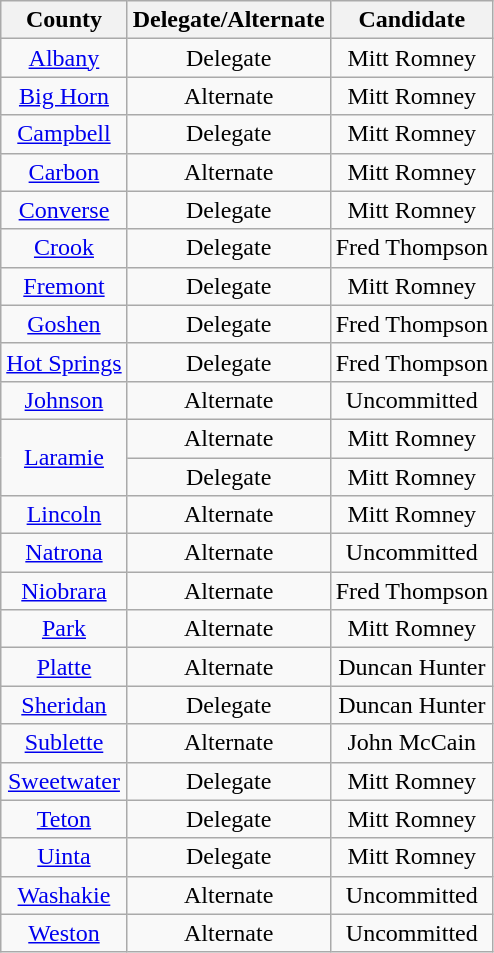<table class="wikitable" style="text-align:center;">
<tr>
<th>County</th>
<th>Delegate/Alternate</th>
<th>Candidate</th>
</tr>
<tr>
<td><a href='#'>Albany</a></td>
<td>Delegate</td>
<td>Mitt Romney</td>
</tr>
<tr>
<td><a href='#'>Big Horn</a></td>
<td>Alternate</td>
<td>Mitt Romney</td>
</tr>
<tr>
<td><a href='#'>Campbell</a></td>
<td>Delegate</td>
<td>Mitt Romney</td>
</tr>
<tr>
<td><a href='#'>Carbon</a></td>
<td>Alternate</td>
<td>Mitt Romney</td>
</tr>
<tr>
<td><a href='#'>Converse</a></td>
<td>Delegate</td>
<td>Mitt Romney</td>
</tr>
<tr>
<td><a href='#'>Crook</a></td>
<td>Delegate</td>
<td>Fred Thompson</td>
</tr>
<tr>
<td><a href='#'>Fremont</a></td>
<td>Delegate</td>
<td>Mitt Romney</td>
</tr>
<tr>
<td><a href='#'>Goshen</a></td>
<td>Delegate</td>
<td>Fred Thompson</td>
</tr>
<tr>
<td><a href='#'>Hot Springs</a></td>
<td>Delegate</td>
<td>Fred Thompson</td>
</tr>
<tr>
<td><a href='#'>Johnson</a></td>
<td>Alternate</td>
<td>Uncommitted</td>
</tr>
<tr>
<td rowspan="2"><a href='#'>Laramie</a></td>
<td>Alternate</td>
<td>Mitt Romney</td>
</tr>
<tr>
<td>Delegate</td>
<td>Mitt Romney</td>
</tr>
<tr>
<td><a href='#'>Lincoln</a></td>
<td>Alternate</td>
<td>Mitt Romney</td>
</tr>
<tr>
<td><a href='#'>Natrona</a></td>
<td>Alternate</td>
<td>Uncommitted</td>
</tr>
<tr>
<td><a href='#'>Niobrara</a></td>
<td>Alternate</td>
<td>Fred Thompson</td>
</tr>
<tr>
<td><a href='#'>Park</a></td>
<td>Alternate</td>
<td>Mitt Romney</td>
</tr>
<tr>
<td><a href='#'>Platte</a></td>
<td>Alternate</td>
<td>Duncan Hunter</td>
</tr>
<tr>
<td><a href='#'>Sheridan</a></td>
<td>Delegate</td>
<td>Duncan Hunter</td>
</tr>
<tr>
<td><a href='#'>Sublette</a></td>
<td>Alternate</td>
<td>John McCain</td>
</tr>
<tr>
<td><a href='#'>Sweetwater</a></td>
<td>Delegate</td>
<td>Mitt Romney</td>
</tr>
<tr>
<td><a href='#'>Teton</a></td>
<td>Delegate</td>
<td>Mitt Romney</td>
</tr>
<tr>
<td><a href='#'>Uinta</a></td>
<td>Delegate</td>
<td>Mitt Romney</td>
</tr>
<tr>
<td><a href='#'>Washakie</a></td>
<td>Alternate</td>
<td>Uncommitted</td>
</tr>
<tr>
<td><a href='#'>Weston</a></td>
<td>Alternate</td>
<td>Uncommitted</td>
</tr>
</table>
